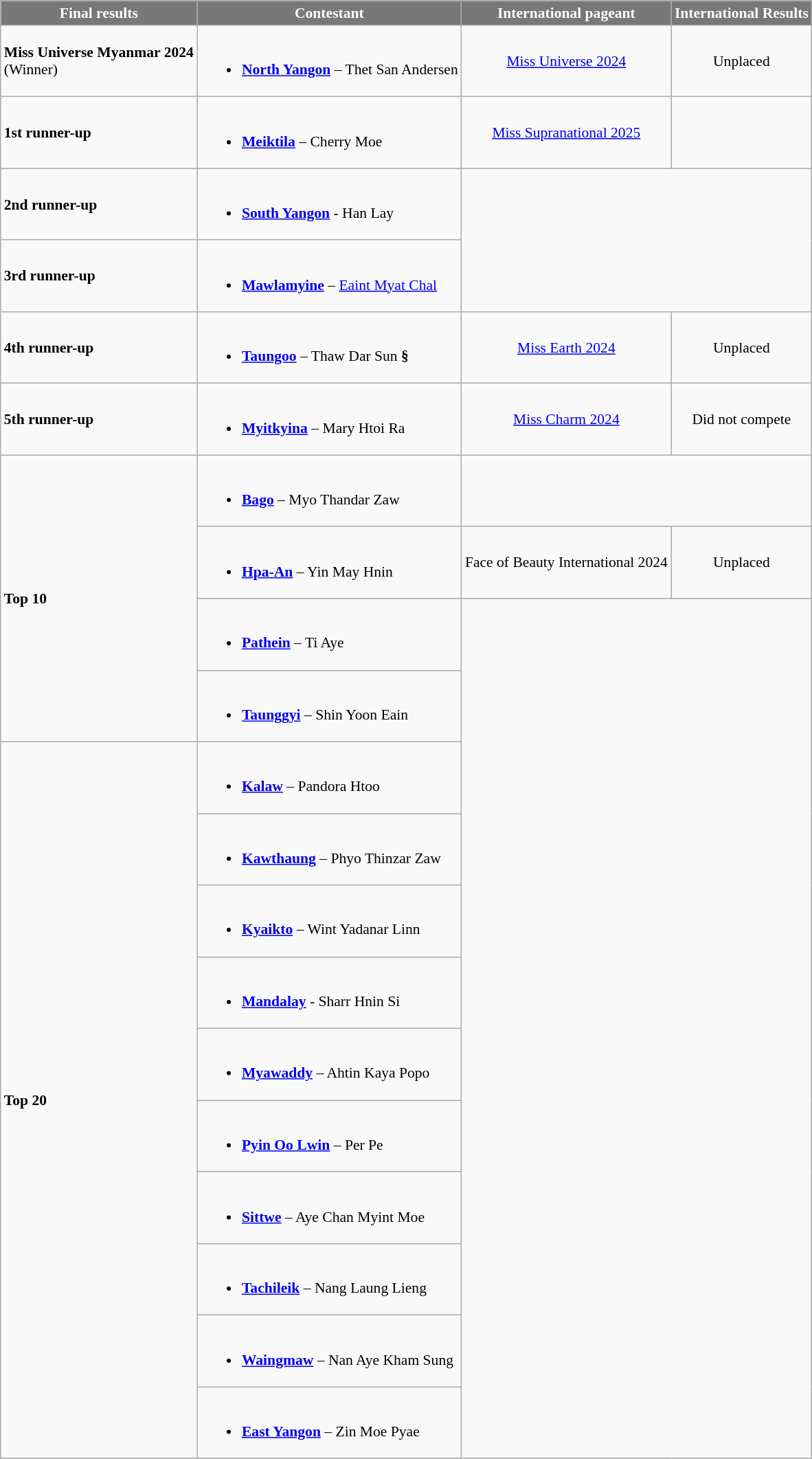<table class="wikitable sortable" style="font-size: 90%">
<tr>
<th style="background-color:#787878;color:#FFFFFF;">Final results</th>
<th style="background-color:#787878;color:#FFFFFF;">Contestant</th>
<th style="background-color:#787878;color:#FFFFFF;">International pageant</th>
<th style="background-color:#787878;color:#FFFFFF;">International Results</th>
</tr>
<tr>
<td><strong>Miss Universe Myanmar 2024</strong><br>(Winner)</td>
<td><br><ul><li><strong> <a href='#'>North Yangon</a></strong> – Thet San Andersen</li></ul></td>
<td style="Text-align:center;"><a href='#'>Miss Universe 2024</a></td>
<td style="Text-align:center;">Unplaced</td>
</tr>
<tr>
<td><strong>1st runner-up</strong></td>
<td><br><ul><li><strong> <a href='#'>Meiktila</a></strong> – Cherry Moe</li></ul></td>
<td style="Text-align:center;"><a href='#'>Miss Supranational 2025</a></td>
<td></td>
</tr>
<tr>
<td><strong>2nd runner-up</strong></td>
<td><br><ul><li><strong> <a href='#'>South Yangon</a></strong> - Han Lay</li></ul></td>
</tr>
<tr>
<td><strong>3rd runner-up</strong></td>
<td><br><ul><li><strong> <a href='#'>Mawlamyine</a></strong> – <a href='#'>Eaint Myat Chal</a></li></ul></td>
</tr>
<tr>
<td><strong>4th runner-up</strong></td>
<td><br><ul><li><strong> <a href='#'>Taungoo</a></strong> – Thaw Dar Sun <strong>§</strong></li></ul></td>
<td style="Text-align:center;"><a href='#'>Miss Earth 2024</a></td>
<td style="Text-align:center;">Unplaced</td>
</tr>
<tr>
<td><strong>5th runner-up</strong></td>
<td><br><ul><li><strong> <a href='#'>Myitkyina</a></strong> – Mary Htoi Ra</li></ul></td>
<td style="Text-align:center;"><a href='#'>Miss Charm 2024</a></td>
<td style="Text-align:center;">Did not compete</td>
</tr>
<tr>
<td rowspan="4"><strong>Top 10</strong></td>
<td><br><ul><li><strong> <a href='#'>Bago</a></strong> – Myo Thandar Zaw</li></ul></td>
</tr>
<tr>
<td><br><ul><li><strong> <a href='#'>Hpa-An</a></strong> – Yin May Hnin</li></ul></td>
<td style="Text-align:center;">Face of Beauty International 2024</td>
<td style="Text-align:center;">Unplaced</td>
</tr>
<tr>
<td><br><ul><li><strong> <a href='#'>Pathein</a></strong> – Ti Aye</li></ul></td>
</tr>
<tr>
<td><br><ul><li><strong> <a href='#'>Taunggyi</a></strong> – Shin Yoon Eain</li></ul></td>
</tr>
<tr>
<td rowspan="10"><strong>Top 20</strong></td>
<td><br><ul><li><strong> <a href='#'>Kalaw</a></strong> – Pandora Htoo</li></ul></td>
</tr>
<tr>
<td><br><ul><li><strong> <a href='#'>Kawthaung</a></strong> – Phyo Thinzar Zaw</li></ul></td>
</tr>
<tr>
<td><br><ul><li><strong> <a href='#'>Kyaikto</a></strong> – Wint Yadanar Linn</li></ul></td>
</tr>
<tr>
<td><br><ul><li><strong> <a href='#'>Mandalay</a></strong> - Sharr Hnin Si</li></ul></td>
</tr>
<tr>
<td><br><ul><li><strong> <a href='#'>Myawaddy</a></strong> – Ahtin Kaya Popo</li></ul></td>
</tr>
<tr>
<td><br><ul><li><strong> <a href='#'>Pyin Oo Lwin</a></strong> – Per Pe</li></ul></td>
</tr>
<tr>
<td><br><ul><li><strong> <a href='#'>Sittwe</a></strong> – Aye Chan Myint Moe</li></ul></td>
</tr>
<tr>
<td><br><ul><li><strong> <a href='#'>Tachileik</a></strong> – Nang Laung Lieng</li></ul></td>
</tr>
<tr>
<td><br><ul><li><strong> <a href='#'>Waingmaw</a></strong> – Nan Aye Kham Sung</li></ul></td>
</tr>
<tr>
<td><br><ul><li><strong> <a href='#'>East Yangon</a></strong> – Zin Moe Pyae</li></ul></td>
</tr>
<tr>
</tr>
</table>
